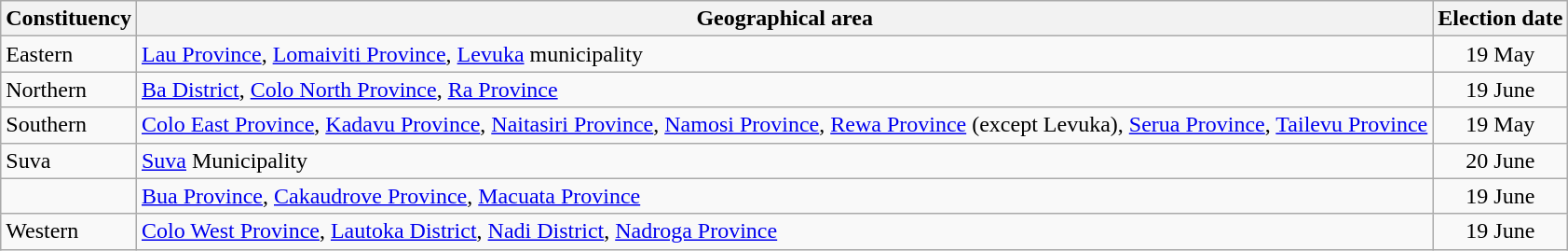<table class=wikitable>
<tr>
<th>Constituency</th>
<th>Geographical area</th>
<th>Election date</th>
</tr>
<tr>
<td>Eastern</td>
<td><a href='#'>Lau Province</a>, <a href='#'>Lomaiviti Province</a>, <a href='#'>Levuka</a> municipality</td>
<td align=center>19 May</td>
</tr>
<tr>
<td>Northern</td>
<td><a href='#'>Ba District</a>, <a href='#'>Colo North Province</a>, <a href='#'>Ra Province</a></td>
<td align=center>19 June</td>
</tr>
<tr>
<td>Southern</td>
<td><a href='#'>Colo East Province</a>, <a href='#'>Kadavu Province</a>, <a href='#'>Naitasiri Province</a>, <a href='#'>Namosi Province</a>, <a href='#'>Rewa Province</a> (except Levuka), <a href='#'>Serua Province</a>, <a href='#'>Tailevu Province</a></td>
<td align=center>19 May</td>
</tr>
<tr>
<td>Suva</td>
<td><a href='#'>Suva</a> Municipality</td>
<td align=center>20 June</td>
</tr>
<tr>
<td></td>
<td><a href='#'>Bua Province</a>, <a href='#'>Cakaudrove Province</a>, <a href='#'>Macuata Province</a></td>
<td align=center>19 June</td>
</tr>
<tr>
<td>Western</td>
<td><a href='#'>Colo West Province</a>, <a href='#'>Lautoka District</a>, <a href='#'>Nadi District</a>, <a href='#'>Nadroga Province</a></td>
<td align=center>19 June</td>
</tr>
</table>
